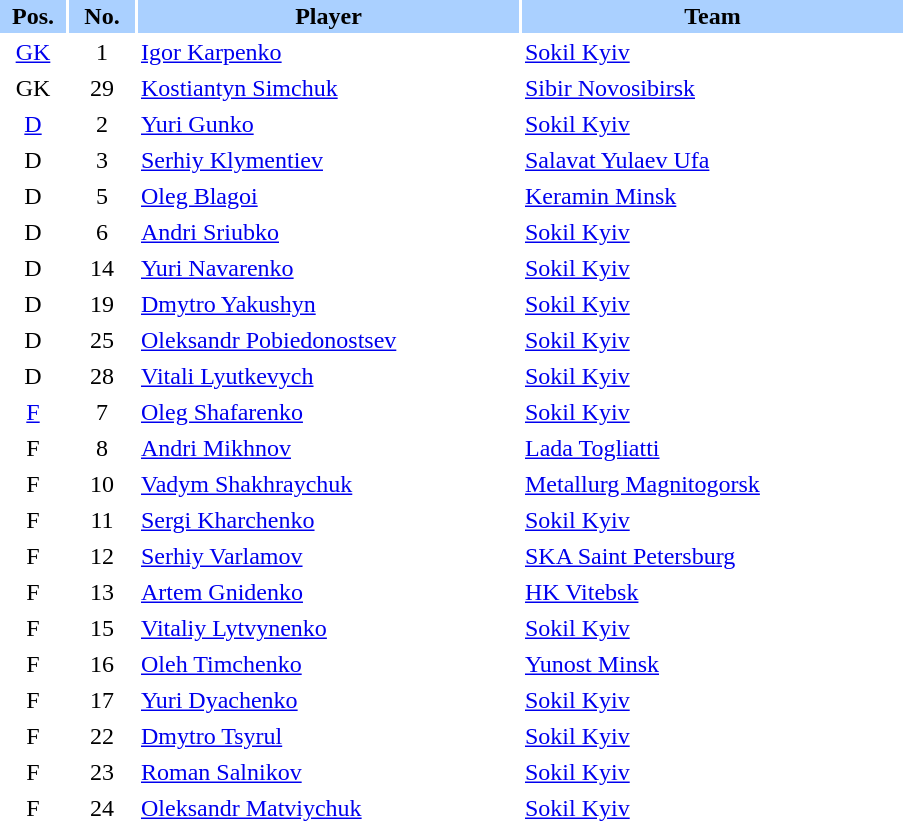<table border="0" cellspacing="2" cellpadding="2">
<tr bgcolor=AAD0FF>
<th width=40>Pos.</th>
<th width=40>No.</th>
<th width=250>Player</th>
<th width=250>Team</th>
</tr>
<tr>
<td style="text-align:center;"><a href='#'>GK</a></td>
<td style="text-align:center;">1</td>
<td><a href='#'>Igor Karpenko</a></td>
<td> <a href='#'>Sokil Kyiv</a></td>
</tr>
<tr>
<td style="text-align:center;">GK</td>
<td style="text-align:center;">29</td>
<td><a href='#'>Kostiantyn Simchuk</a></td>
<td> <a href='#'>Sibir Novosibirsk</a></td>
</tr>
<tr>
<td style="text-align:center;"><a href='#'>D</a></td>
<td style="text-align:center;">2</td>
<td><a href='#'>Yuri Gunko</a></td>
<td> <a href='#'>Sokil Kyiv</a></td>
</tr>
<tr>
<td style="text-align:center;">D</td>
<td style="text-align:center;">3</td>
<td><a href='#'>Serhiy Klymentiev</a></td>
<td> <a href='#'>Salavat Yulaev Ufa</a></td>
</tr>
<tr>
<td style="text-align:center;">D</td>
<td style="text-align:center;">5</td>
<td><a href='#'>Oleg Blagoi</a></td>
<td> <a href='#'>Keramin Minsk</a></td>
</tr>
<tr>
<td style="text-align:center;">D</td>
<td style="text-align:center;">6</td>
<td><a href='#'>Andri Sriubko</a></td>
<td> <a href='#'>Sokil Kyiv</a></td>
</tr>
<tr>
<td style="text-align:center;">D</td>
<td style="text-align:center;">14</td>
<td><a href='#'>Yuri Navarenko</a></td>
<td> <a href='#'>Sokil Kyiv</a></td>
</tr>
<tr>
<td style="text-align:center;">D</td>
<td style="text-align:center;">19</td>
<td><a href='#'>Dmytro Yakushyn</a></td>
<td> <a href='#'>Sokil Kyiv</a></td>
</tr>
<tr>
<td style="text-align:center;">D</td>
<td style="text-align:center;">25</td>
<td><a href='#'>Oleksandr Pobiedonostsev</a></td>
<td> <a href='#'>Sokil Kyiv</a></td>
</tr>
<tr>
<td style="text-align:center;">D</td>
<td style="text-align:center;">28</td>
<td><a href='#'>Vitali Lyutkevych</a></td>
<td> <a href='#'>Sokil Kyiv</a></td>
</tr>
<tr>
<td style="text-align:center;"><a href='#'>F</a></td>
<td style="text-align:center;">7</td>
<td><a href='#'>Oleg Shafarenko</a></td>
<td> <a href='#'>Sokil Kyiv</a></td>
</tr>
<tr>
<td style="text-align:center;">F</td>
<td style="text-align:center;">8</td>
<td><a href='#'>Andri Mikhnov</a></td>
<td> <a href='#'>Lada Togliatti</a></td>
</tr>
<tr>
<td style="text-align:center;">F</td>
<td style="text-align:center;">10</td>
<td><a href='#'>Vadym Shakhraychuk</a></td>
<td> <a href='#'>Metallurg Magnitogorsk</a></td>
</tr>
<tr>
<td style="text-align:center;">F</td>
<td style="text-align:center;">11</td>
<td><a href='#'>Sergi Kharchenko</a></td>
<td> <a href='#'>Sokil Kyiv</a></td>
</tr>
<tr>
<td style="text-align:center;">F</td>
<td style="text-align:center;">12</td>
<td><a href='#'>Serhiy Varlamov</a></td>
<td> <a href='#'>SKA Saint Petersburg</a></td>
</tr>
<tr>
<td style="text-align:center;">F</td>
<td style="text-align:center;">13</td>
<td><a href='#'>Artem Gnidenko</a></td>
<td> <a href='#'>HK Vitebsk</a></td>
</tr>
<tr>
<td style="text-align:center;">F</td>
<td style="text-align:center;">15</td>
<td><a href='#'>Vitaliy Lytvynenko</a></td>
<td> <a href='#'>Sokil Kyiv</a></td>
</tr>
<tr>
<td style="text-align:center;">F</td>
<td style="text-align:center;">16</td>
<td><a href='#'>Oleh Timchenko</a></td>
<td> <a href='#'>Yunost Minsk</a></td>
</tr>
<tr>
<td style="text-align:center;">F</td>
<td style="text-align:center;">17</td>
<td><a href='#'>Yuri Dyachenko</a></td>
<td> <a href='#'>Sokil Kyiv</a></td>
</tr>
<tr>
<td style="text-align:center;">F</td>
<td style="text-align:center;">22</td>
<td><a href='#'>Dmytro Tsyrul</a></td>
<td> <a href='#'>Sokil Kyiv</a></td>
</tr>
<tr>
<td style="text-align:center;">F</td>
<td style="text-align:center;">23</td>
<td><a href='#'>Roman Salnikov</a></td>
<td> <a href='#'>Sokil Kyiv</a></td>
</tr>
<tr>
<td style="text-align:center;">F</td>
<td style="text-align:center;">24</td>
<td><a href='#'>Oleksandr Matviychuk</a></td>
<td> <a href='#'>Sokil Kyiv</a></td>
</tr>
</table>
